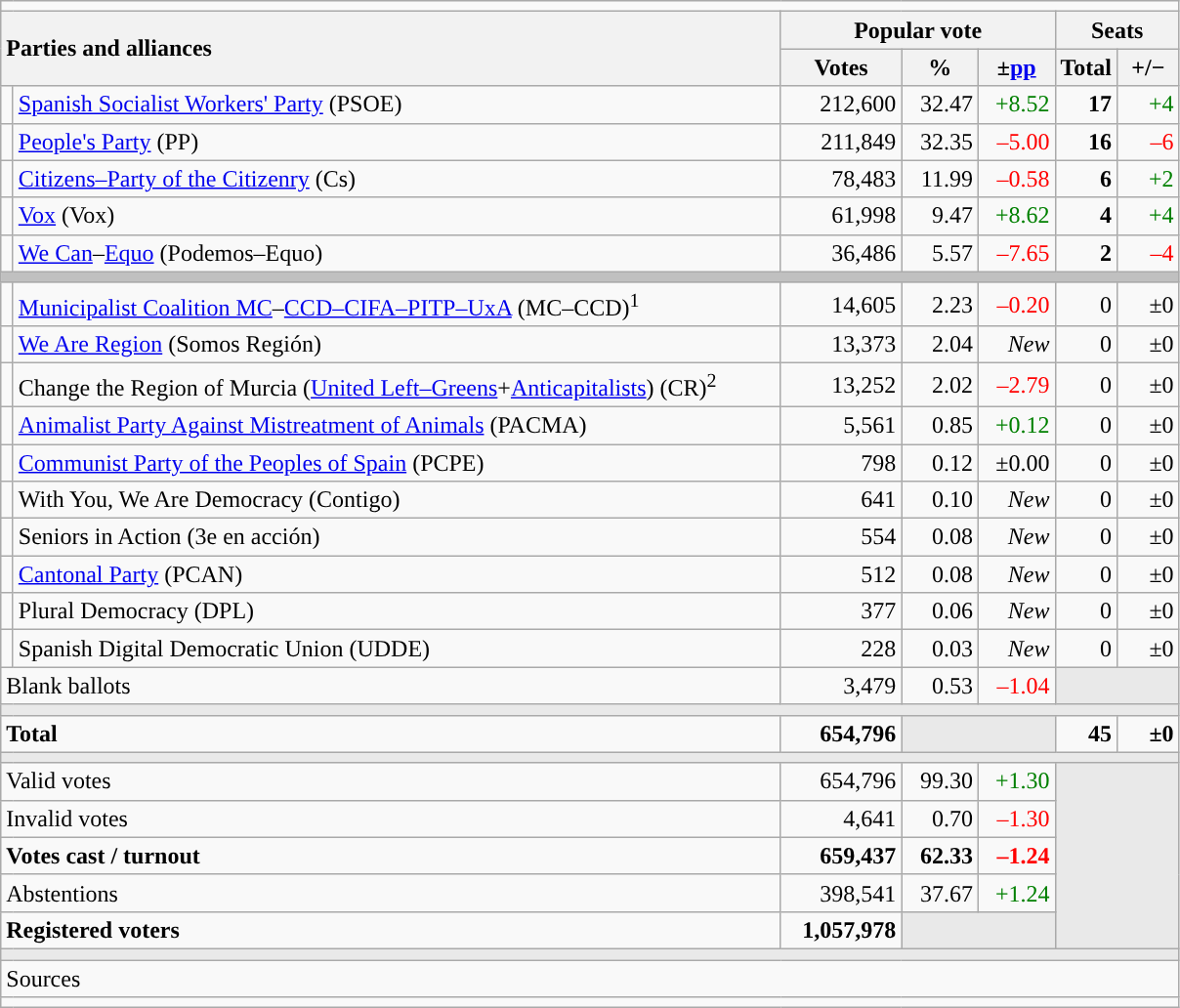<table class="wikitable" style="text-align:right;">
<tr>
<td colspan="7"></td>
</tr>
<tr>
<th style="text-align:left;" rowspan="2" colspan="2" width="525">Parties and alliances</th>
<th colspan="3">Popular vote</th>
<th colspan="2">Seats</th>
</tr>
<tr>
<th width="75">Votes</th>
<th width="45">%</th>
<th width="45">±<a href='#'>pp</a></th>
<th width="35">Total</th>
<th width="35">+/−</th>
</tr>
<tr>
<td width="1" style="color:inherit;background:"></td>
<td align="left"><a href='#'>Spanish Socialist Workers' Party</a> (PSOE)</td>
<td>212,600</td>
<td>32.47</td>
<td style="color:green;">+8.52</td>
<td><strong>17</strong></td>
<td style="color:green;">+4</td>
</tr>
<tr>
<td style="color:inherit;background:"></td>
<td align="left"><a href='#'>People's Party</a> (PP)</td>
<td>211,849</td>
<td>32.35</td>
<td style="color:red;">–5.00</td>
<td><strong>16</strong></td>
<td style="color:red;">–6</td>
</tr>
<tr>
<td style="color:inherit;background:"></td>
<td align="left"><a href='#'>Citizens–Party of the Citizenry</a> (Cs)</td>
<td>78,483</td>
<td>11.99</td>
<td style="color:red;">–0.58</td>
<td><strong>6</strong></td>
<td style="color:green;">+2</td>
</tr>
<tr>
<td style="color:inherit;background:"></td>
<td align="left"><a href='#'>Vox</a> (Vox)</td>
<td>61,998</td>
<td>9.47</td>
<td style="color:green;">+8.62</td>
<td><strong>4</strong></td>
<td style="color:green;">+4</td>
</tr>
<tr>
<td style="color:inherit;background:"></td>
<td align="left"><a href='#'>We Can</a>–<a href='#'>Equo</a> (Podemos–Equo)</td>
<td>36,486</td>
<td>5.57</td>
<td style="color:red;">–7.65</td>
<td><strong>2</strong></td>
<td style="color:red;">–4</td>
</tr>
<tr>
<td colspan="7" bgcolor="#C0C0C0"></td>
</tr>
<tr>
<td style="color:inherit;background:"></td>
<td align="left"><a href='#'>Municipalist Coalition MC</a>–<a href='#'>CCD–CIFA–PITP–UxA</a> (MC–CCD)<sup>1</sup></td>
<td>14,605</td>
<td>2.23</td>
<td style="color:red;">–0.20</td>
<td>0</td>
<td>±0</td>
</tr>
<tr>
<td style="color:inherit;background:"></td>
<td align="left"><a href='#'>We Are Region</a> (Somos Región)</td>
<td>13,373</td>
<td>2.04</td>
<td><em>New</em></td>
<td>0</td>
<td>±0</td>
</tr>
<tr>
<td style="color:inherit;background:"></td>
<td align="left">Change the Region of Murcia (<a href='#'>United Left–Greens</a>+<a href='#'>Anticapitalists</a>) (CR)<sup>2</sup></td>
<td>13,252</td>
<td>2.02</td>
<td style="color:red;">–2.79</td>
<td>0</td>
<td>±0</td>
</tr>
<tr>
<td style="color:inherit;background:"></td>
<td align="left"><a href='#'>Animalist Party Against Mistreatment of Animals</a> (PACMA)</td>
<td>5,561</td>
<td>0.85</td>
<td style="color:green;">+0.12</td>
<td>0</td>
<td>±0</td>
</tr>
<tr>
<td style="color:inherit;background:"></td>
<td align="left"><a href='#'>Communist Party of the Peoples of Spain</a> (PCPE)</td>
<td>798</td>
<td>0.12</td>
<td>±0.00</td>
<td>0</td>
<td>±0</td>
</tr>
<tr>
<td style="color:inherit;background:"></td>
<td align="left">With You, We Are Democracy (Contigo)</td>
<td>641</td>
<td>0.10</td>
<td><em>New</em></td>
<td>0</td>
<td>±0</td>
</tr>
<tr>
<td style="color:inherit;background:"></td>
<td align="left">Seniors in Action (3e en acción)</td>
<td>554</td>
<td>0.08</td>
<td><em>New</em></td>
<td>0</td>
<td>±0</td>
</tr>
<tr>
<td style="color:inherit;background:"></td>
<td align="left"><a href='#'>Cantonal Party</a> (PCAN)</td>
<td>512</td>
<td>0.08</td>
<td><em>New</em></td>
<td>0</td>
<td>±0</td>
</tr>
<tr>
<td style="color:inherit;background:"></td>
<td align="left">Plural Democracy (DPL)</td>
<td>377</td>
<td>0.06</td>
<td><em>New</em></td>
<td>0</td>
<td>±0</td>
</tr>
<tr>
<td style="color:inherit;background:"></td>
<td align="left">Spanish Digital Democratic Union (UDDE)</td>
<td>228</td>
<td>0.03</td>
<td><em>New</em></td>
<td>0</td>
<td>±0</td>
</tr>
<tr>
<td align="left" colspan="2">Blank ballots</td>
<td>3,479</td>
<td>0.53</td>
<td style="color:red;">–1.04</td>
<td bgcolor="#E9E9E9" colspan="2"></td>
</tr>
<tr>
<td colspan="7" bgcolor="#E9E9E9"></td>
</tr>
<tr style="font-weight:bold;">
<td align="left" colspan="2">Total</td>
<td>654,796</td>
<td bgcolor="#E9E9E9" colspan="2"></td>
<td>45</td>
<td>±0</td>
</tr>
<tr>
<td colspan="7" bgcolor="#E9E9E9"></td>
</tr>
<tr>
<td align="left" colspan="2">Valid votes</td>
<td>654,796</td>
<td>99.30</td>
<td style="color:green;">+1.30</td>
<td bgcolor="#E9E9E9" colspan="2" rowspan="5"></td>
</tr>
<tr>
<td align="left" colspan="2">Invalid votes</td>
<td>4,641</td>
<td>0.70</td>
<td style="color:red;">–1.30</td>
</tr>
<tr style="font-weight:bold;">
<td align="left" colspan="2">Votes cast / turnout</td>
<td>659,437</td>
<td>62.33</td>
<td style="color:red;">–1.24</td>
</tr>
<tr>
<td align="left" colspan="2">Abstentions</td>
<td>398,541</td>
<td>37.67</td>
<td style="color:green;">+1.24</td>
</tr>
<tr style="font-weight:bold;">
<td align="left" colspan="2">Registered voters</td>
<td>1,057,978</td>
<td bgcolor="#E9E9E9" colspan="2"></td>
</tr>
<tr>
<td colspan="7" bgcolor="#E9E9E9"></td>
</tr>
<tr>
<td align="left" colspan="7">Sources</td>
</tr>
<tr>
<td colspan="7" style="text-align:left; max-width:790px;"></td>
</tr>
</table>
